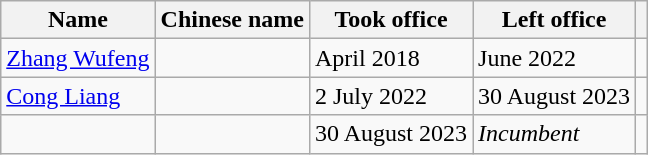<table class="wikitable">
<tr>
<th>Name</th>
<th>Chinese name</th>
<th>Took office</th>
<th>Left office</th>
<th></th>
</tr>
<tr>
<td><a href='#'>Zhang Wufeng</a></td>
<td></td>
<td>April 2018</td>
<td>June 2022</td>
<td></td>
</tr>
<tr>
<td><a href='#'>Cong Liang</a></td>
<td></td>
<td>2 July 2022</td>
<td>30 August 2023</td>
<td></td>
</tr>
<tr>
<td></td>
<td></td>
<td>30 August 2023</td>
<td><em>Incumbent</em></td>
<td></td>
</tr>
</table>
